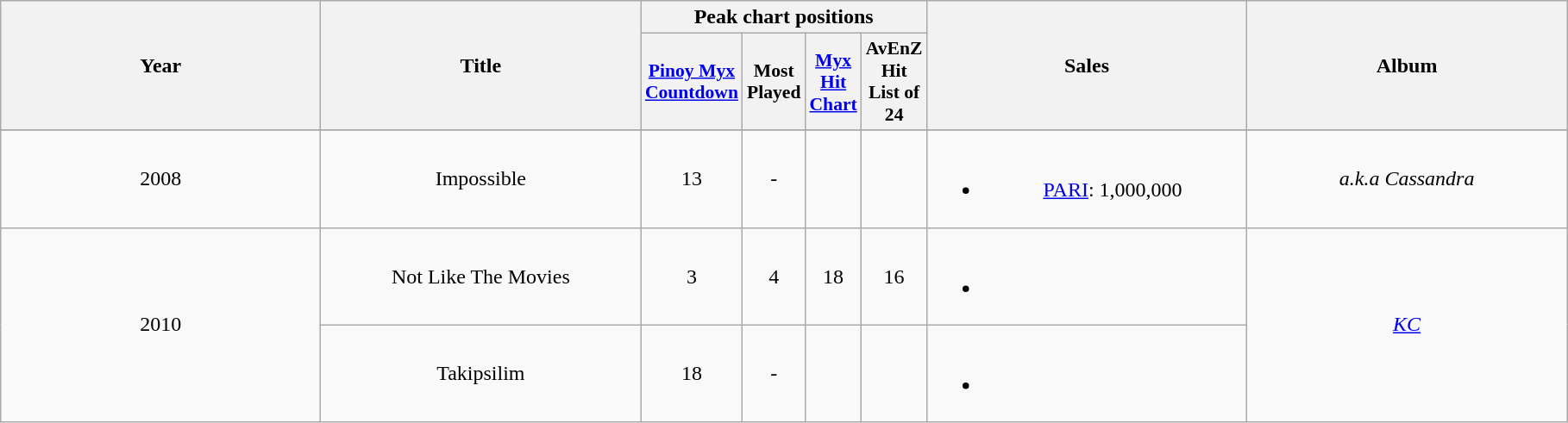<table class="wikitable plainrowheaders" style="text-align:center;">
<tr>
<th scope="col" rowspan="2" style="width:15em;">Year</th>
<th scope="col" rowspan="2" style="width:15em;">Title</th>
<th scope="col" colspan="4">Peak chart positions</th>
<th scope="col" rowspan="2" style="width:15em;">Sales</th>
<th scope="col" rowspan="2" style="width:15em;">Album</th>
</tr>
<tr>
<th scope="col" style="width:2.5em;font-size:90%;"><a href='#'>Pinoy Myx Countdown</a></th>
<th scope="col" style="width:2.5em;font-size:90%;">Most Played</th>
<th scope="col" style="width:2.5em;font-size:90%;"><a href='#'>Myx Hit Chart</a></th>
<th scope="col" style="width:2.5em;font-size:90%;">AvEnZ Hit List of 24</th>
</tr>
<tr>
</tr>
<tr>
<td>2008</td>
<td>Impossible</td>
<td>13</td>
<td>-</td>
<td></td>
<td></td>
<td><br><ul><li><a href='#'>PARI</a>: 1,000,000</li></ul></td>
<td><em>a.k.a Cassandra</em></td>
</tr>
<tr>
<td rowspan="2">2010</td>
<td>Not Like The Movies</td>
<td>3</td>
<td>4</td>
<td>18</td>
<td>16</td>
<td><br><ul><li></li></ul></td>
<td rowspan="2"><em><a href='#'>KC</a></em></td>
</tr>
<tr>
<td>Takipsilim</td>
<td>18</td>
<td>-</td>
<td></td>
<td></td>
<td><br><ul><li></li></ul></td>
</tr>
</table>
